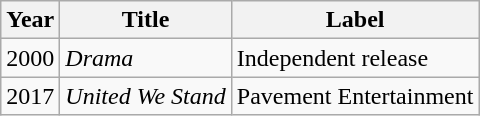<table class="wikitable">
<tr>
<th>Year</th>
<th>Title</th>
<th>Label</th>
</tr>
<tr>
<td>2000</td>
<td><em>Drama</em></td>
<td>Independent release</td>
</tr>
<tr>
<td>2017</td>
<td><em>United We Stand</em></td>
<td>Pavement Entertainment</td>
</tr>
</table>
